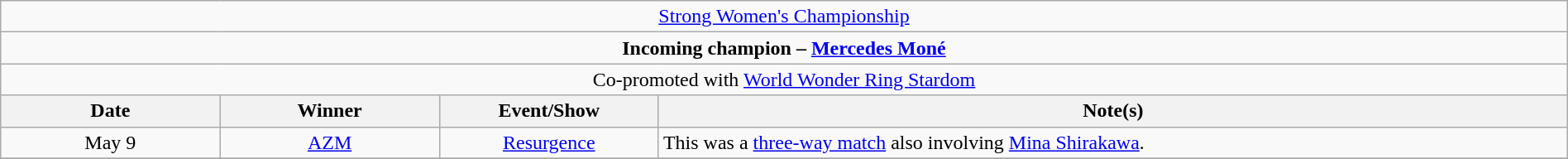<table class="wikitable" style="text-align:center; width:100%;">
<tr>
<td colspan="4" style="text-align: center;"><a href='#'>Strong Women's Championship</a></td>
</tr>
<tr>
<td colspan="4" style="text-align: center;"><strong>Incoming champion – <a href='#'>Mercedes Moné</a></strong></td>
</tr>
<tr>
<td colspan=4>Co-promoted with <a href='#'>World Wonder Ring Stardom</a></td>
</tr>
<tr>
<th width=14%>Date</th>
<th width=14%>Winner</th>
<th width=14%>Event/Show</th>
<th width=58%>Note(s)</th>
</tr>
<tr>
<td>May 9</td>
<td><a href='#'>AZM</a></td>
<td><a href='#'>Resurgence</a></td>
<td align=left>This was a <a href='#'>three-way match</a> also involving <a href='#'>Mina Shirakawa</a>.</td>
</tr>
<tr>
</tr>
</table>
